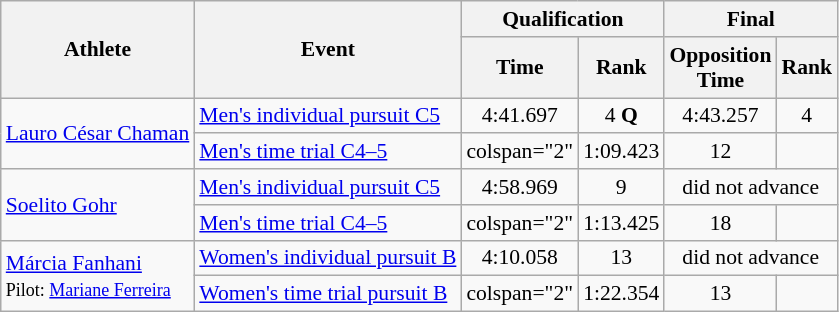<table class=wikitable style="font-size:90%">
<tr>
<th rowspan="2">Athlete</th>
<th rowspan="2">Event</th>
<th colspan="2">Qualification</th>
<th colspan="2">Final</th>
</tr>
<tr>
<th>Time</th>
<th>Rank</th>
<th>Opposition<br>Time</th>
<th>Rank</th>
</tr>
<tr>
<td rowspan="2"><a href='#'>Lauro César Chaman</a></td>
<td><a href='#'>Men's individual pursuit C5</a></td>
<td align="center">4:41.697</td>
<td align="center">4 <strong>Q</strong></td>
<td align="center">4:43.257</td>
<td align="center">4</td>
</tr>
<tr>
<td><a href='#'>Men's time trial C4–5</a></td>
<td>colspan="2" </td>
<td align="center">1:09.423</td>
<td align="center">12</td>
</tr>
<tr>
<td rowspan="2"><a href='#'>Soelito Gohr</a></td>
<td><a href='#'>Men's individual pursuit C5</a></td>
<td align="center">4:58.969</td>
<td align="center">9</td>
<td align="center" colspan=2>did not advance</td>
</tr>
<tr>
<td><a href='#'>Men's time trial C4–5</a></td>
<td>colspan="2" </td>
<td align="center">1:13.425</td>
<td align="center">18</td>
</tr>
<tr>
<td rowspan="2"><a href='#'>Márcia Fanhani</a><br><small>Pilot: <a href='#'>Mariane Ferreira</a></small></td>
<td><a href='#'>Women's individual pursuit B</a></td>
<td align="center">4:10.058</td>
<td align="center">13</td>
<td align="center" colspan=2>did not advance</td>
</tr>
<tr>
<td><a href='#'>Women's time trial pursuit B</a></td>
<td>colspan="2" </td>
<td align="center">1:22.354</td>
<td align="center">13</td>
</tr>
</table>
